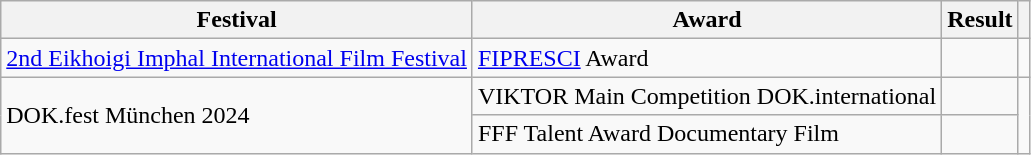<table class="wikitable sortable">
<tr>
<th>Festival</th>
<th>Award</th>
<th>Result</th>
<th></th>
</tr>
<tr>
<td><a href='#'>2nd Eikhoigi Imphal International Film Festival</a></td>
<td><a href='#'>FIPRESCI</a> Award</td>
<td></td>
<td></td>
</tr>
<tr>
<td rowspan="2">DOK.fest München 2024</td>
<td>VIKTOR Main Competition DOK.international</td>
<td></td>
<td rowspan="2"></td>
</tr>
<tr>
<td>FFF Talent Award Documentary Film</td>
<td></td>
</tr>
</table>
